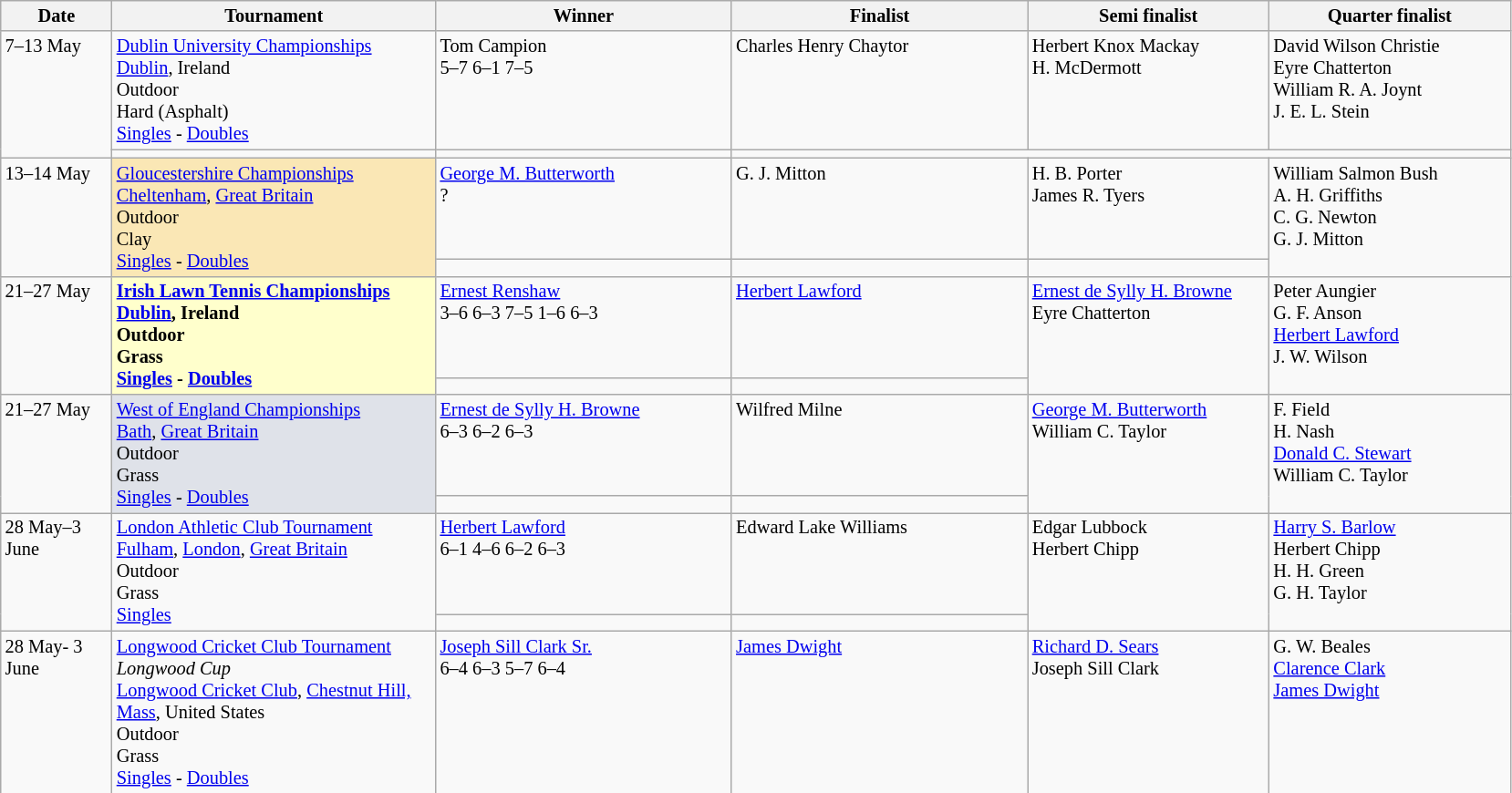<table class="wikitable" style="font-size:85%;">
<tr>
<th width="75">Date</th>
<th width="230">Tournament</th>
<th width="210">Winner</th>
<th width="210">Finalist</th>
<th width="170">Semi finalist</th>
<th width="170">Quarter finalist</th>
</tr>
<tr valign=top>
<td rowspan=2>7–13 May</td>
<td><a href='#'>Dublin University Championships</a> <br><a href='#'>Dublin</a>, Ireland<br>Outdoor<br> Hard (Asphalt)<br><a href='#'>Singles</a> - <a href='#'>Doubles</a></td>
<td> Tom Campion<br>5–7 6–1 7–5</td>
<td> Charles Henry Chaytor</td>
<td> Herbert Knox Mackay<br>   H. McDermott</td>
<td> David Wilson Christie <br>  Eyre Chatterton <br>  William R. A. Joynt <br> J. E. L. Stein<br></td>
</tr>
<tr valign=top>
<td></td>
<td></td>
</tr>
<tr valign=top>
<td rowspan=2>13–14 May</td>
<td style="background:#fae7b5" rowspan=2><a href='#'>Gloucestershire Championships</a> <br><a href='#'>Cheltenham</a>, <a href='#'>Great Britain</a><br>Outdoor<br>Clay<br><a href='#'>Singles</a> - <a href='#'>Doubles</a></td>
<td> <a href='#'>George M. Butterworth</a><br>?</td>
<td> G. J. Mitton</td>
<td> H. B. Porter<br>  James R. Tyers</td>
<td rowspan=2> William Salmon Bush<br>  A. H. Griffiths<br>  C. G. Newton<br>  G. J. Mitton</td>
</tr>
<tr valign=top>
<td></td>
<td></td>
</tr>
<tr valign=top>
<td rowspan=2>21–27 May</td>
<td style="background:#ffc;" rowspan=2><strong><a href='#'>Irish Lawn Tennis Championships</a><br><a href='#'>Dublin</a>, Ireland<br>Outdoor<br> Grass <br><a href='#'>Singles</a> - <a href='#'>Doubles</a></strong></td>
<td> <a href='#'>Ernest Renshaw</a><br>3–6 6–3 7–5 1–6 6–3</td>
<td> <a href='#'>Herbert Lawford</a></td>
<td rowspan=2> <a href='#'>Ernest de Sylly H. Browne</a> <br> Eyre Chatterton</td>
<td rowspan=2> Peter Aungier <br>   G. F. Anson <br>   <a href='#'>Herbert Lawford</a> <br>  J. W. Wilson</td>
</tr>
<tr valign=top>
<td></td>
<td></td>
</tr>
<tr valign=top>
<td rowspan=2>21–27 May</td>
<td style="background:#dfe2e9" rowspan=2><a href='#'>West of England Championships</a> <br><a href='#'>Bath</a>, <a href='#'>Great Britain</a><br>Outdoor<br>Grass<br><a href='#'>Singles</a> - <a href='#'>Doubles</a></td>
<td> <a href='#'>Ernest de Sylly H. Browne</a><br>6–3 6–2 6–3</td>
<td> Wilfred Milne</td>
<td rowspan=2> <a href='#'>George M. Butterworth</a> <br> William C. Taylor<br></td>
<td rowspan=2> F. Field<br>  H. Nash<br>  <a href='#'>Donald C. Stewart</a><br>  William C. Taylor</td>
</tr>
<tr valign=top>
<td></td>
<td></td>
</tr>
<tr valign=top>
<td rowspan=2>28 May–3 June</td>
<td rowspan=2><a href='#'>London Athletic Club Tournament</a><br> <a href='#'>Fulham</a>, <a href='#'>London</a>, <a href='#'>Great Britain</a><br>Outdoor<br>Grass<br><a href='#'>Singles</a></td>
<td> <a href='#'>Herbert Lawford</a><br>6–1 4–6 6–2 6–3</td>
<td>  Edward Lake Williams</td>
<td rowspan=2>  Edgar Lubbock  <br>  Herbert Chipp</td>
<td rowspan=2> <a href='#'>Harry S. Barlow</a><br> Herbert Chipp <br>  H. H. Green<br>  G. H. Taylor</td>
</tr>
<tr valign=top>
<td></td>
<td></td>
</tr>
<tr valign=top>
<td rowspan=2>28 May- 3 June</td>
<td rowspan=2><a href='#'>Longwood Cricket Club Tournament</a> <br><em>Longwood Cup</em><br><a href='#'>Longwood Cricket Club</a>, <a href='#'>Chestnut Hill, Mass</a>, United States<br>Outdoor<br>Grass<br><a href='#'>Singles</a> - <a href='#'>Doubles</a></td>
<td> <a href='#'>Joseph Sill Clark Sr.</a><br>6–4 6–3 5–7 6–4</td>
<td> <a href='#'>James Dwight</a></td>
<td rowspan=2> <a href='#'>Richard D. Sears</a><br>  Joseph Sill Clark</td>
<td rowspan=2> G. W. Beales <br>  <a href='#'>Clarence Clark</a><br>  <a href='#'>James Dwight</a></td>
</tr>
</table>
